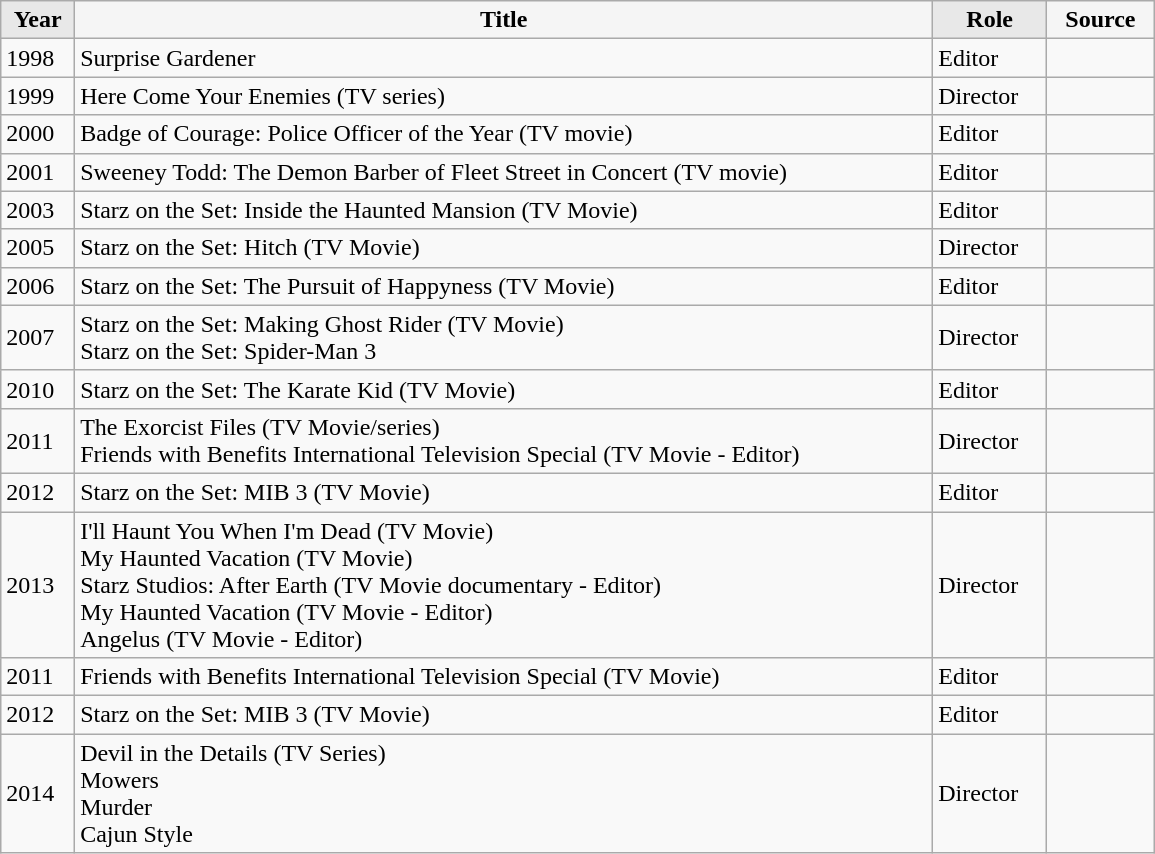<table class="wikitable" style="width: 770px; margin-right: 0;">
<tr>
<th style="background: #E8E8E8;width:30px; ">Year</th>
<th style="background: #f5f5f5; width:450px; ">Title</th>
<th style="background: #E8E8E8; width:50px; ">Role</th>
<th style="background: #f5f5f5; width:50px; ">Source</th>
</tr>
<tr>
<td>1998</td>
<td>Surprise Gardener</td>
<td>Editor</td>
<td></td>
</tr>
<tr>
<td>1999</td>
<td>Here Come Your Enemies (TV series)</td>
<td>Director</td>
<td></td>
</tr>
<tr>
<td>2000</td>
<td>Badge of Courage: Police Officer of the Year (TV movie)</td>
<td>Editor</td>
<td></td>
</tr>
<tr>
<td>2001</td>
<td>Sweeney Todd: The Demon Barber of Fleet Street in Concert (TV movie)</td>
<td>Editor</td>
<td></td>
</tr>
<tr>
<td>2003</td>
<td>Starz on the Set: Inside the Haunted Mansion (TV Movie)</td>
<td>Editor</td>
<td></td>
</tr>
<tr>
<td>2005</td>
<td>Starz on the Set: Hitch (TV Movie)</td>
<td>Director</td>
<td></td>
</tr>
<tr>
<td>2006</td>
<td>Starz on the Set: The Pursuit of Happyness (TV Movie)</td>
<td>Editor</td>
<td></td>
</tr>
<tr>
<td>2007</td>
<td>Starz on the Set: Making Ghost Rider (TV Movie) <br> Starz on the Set: Spider-Man 3</td>
<td>Director</td>
<td></td>
</tr>
<tr>
<td>2010</td>
<td>Starz on the Set: The Karate Kid (TV Movie)</td>
<td>Editor</td>
<td></td>
</tr>
<tr>
<td>2011</td>
<td>The Exorcist Files (TV Movie/series)  <br> Friends with Benefits International Television Special (TV Movie - Editor)</td>
<td>Director</td>
<td></td>
</tr>
<tr>
<td>2012</td>
<td>Starz on the Set: MIB 3 (TV Movie)</td>
<td>Editor</td>
<td></td>
</tr>
<tr>
<td>2013</td>
<td>I'll Haunt You When I'm Dead (TV Movie) <br> My Haunted Vacation (TV Movie) <br> Starz Studios: After Earth (TV Movie documentary - Editor) <br> My Haunted Vacation (TV Movie - Editor) <br> Angelus (TV Movie - Editor)</td>
<td>Director</td>
<td></td>
</tr>
<tr>
<td>2011</td>
<td>Friends with Benefits International Television Special (TV Movie)</td>
<td>Editor</td>
<td></td>
</tr>
<tr>
<td>2012</td>
<td>Starz on the Set: MIB 3 (TV Movie)</td>
<td>Editor</td>
<td></td>
</tr>
<tr>
<td>2014</td>
<td>Devil in the Details (TV Series)  <br> Mowers  <br>  Murder  <br> Cajun Style</td>
<td>Director</td>
<td></td>
</tr>
</table>
